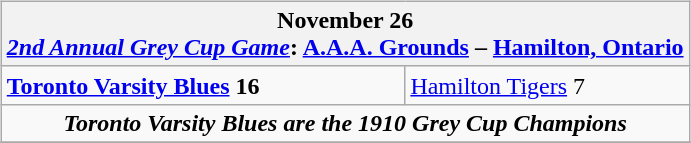<table cellspacing="10">
<tr>
<td valign="top"><br><table class="wikitable">
<tr>
<th bgcolor="#DDDDDD" colspan="4">November 26<br><a href='#'><em>2nd Annual Grey Cup Game</em></a>: <a href='#'>A.A.A. Grounds</a> – <a href='#'>Hamilton, Ontario</a></th>
</tr>
<tr>
<td><strong><a href='#'>Toronto Varsity Blues</a> 16</strong></td>
<td><a href='#'>Hamilton Tigers</a> 7</td>
</tr>
<tr>
<td align="center" colspan="4"><strong><em>Toronto Varsity Blues are the 1910 Grey Cup Champions</em></strong></td>
</tr>
<tr>
</tr>
</table>
</td>
</tr>
</table>
